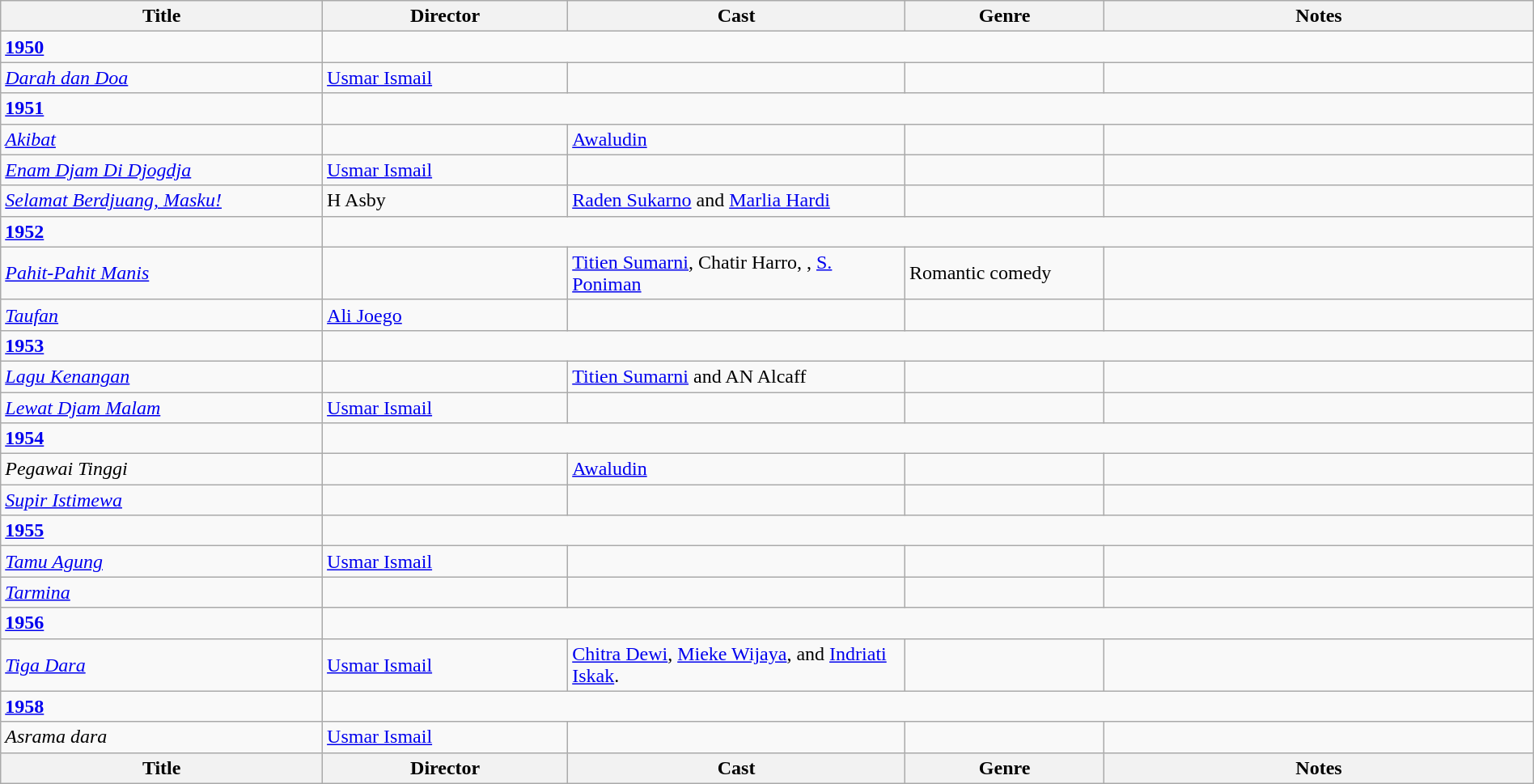<table class="wikitable" style="width:100%;">
<tr>
<th style="width:21%;">Title</th>
<th style="width:16%;">Director</th>
<th style="width:22%;">Cast</th>
<th style="width:13%;">Genre</th>
<th style="width:28%;">Notes</th>
</tr>
<tr>
<td><strong><a href='#'>1950</a></strong></td>
</tr>
<tr>
<td><em><a href='#'>Darah dan Doa</a></em></td>
<td><a href='#'>Usmar Ismail</a></td>
<td></td>
<td></td>
<td></td>
</tr>
<tr>
<td><strong><a href='#'>1951</a></strong></td>
</tr>
<tr>
<td><em><a href='#'>Akibat</a></em></td>
<td></td>
<td><a href='#'>Awaludin</a></td>
<td></td>
<td></td>
</tr>
<tr>
<td><em><a href='#'>Enam Djam Di Djogdja</a></em></td>
<td><a href='#'>Usmar Ismail</a></td>
<td></td>
<td></td>
<td></td>
</tr>
<tr>
<td><em><a href='#'>Selamat Berdjuang, Masku!</a></em></td>
<td>H Asby</td>
<td><a href='#'>Raden Sukarno</a> and <a href='#'>Marlia Hardi</a></td>
<td></td>
<td></td>
</tr>
<tr>
<td><strong><a href='#'>1952</a></strong></td>
</tr>
<tr>
<td><em><a href='#'>Pahit-Pahit Manis</a></em></td>
<td></td>
<td><a href='#'>Titien Sumarni</a>, Chatir Harro, , <a href='#'>S. Poniman</a></td>
<td>Romantic comedy</td>
<td></td>
</tr>
<tr>
<td><em><a href='#'>Taufan</a></em></td>
<td><a href='#'>Ali Joego</a></td>
<td></td>
<td></td>
<td></td>
</tr>
<tr>
<td><strong><a href='#'>1953</a></strong></td>
</tr>
<tr>
<td><em><a href='#'>Lagu Kenangan</a></em></td>
<td></td>
<td><a href='#'>Titien Sumarni</a> and AN Alcaff</td>
<td></td>
<td></td>
</tr>
<tr>
<td><em><a href='#'>Lewat Djam Malam</a></em></td>
<td><a href='#'>Usmar Ismail</a></td>
<td></td>
<td></td>
<td></td>
</tr>
<tr>
<td><strong><a href='#'>1954</a></strong></td>
</tr>
<tr>
<td><em>Pegawai Tinggi</em></td>
<td></td>
<td><a href='#'>Awaludin</a></td>
<td></td>
<td></td>
</tr>
<tr>
<td><em><a href='#'>Supir Istimewa</a></em></td>
<td></td>
<td></td>
<td></td>
<td></td>
</tr>
<tr>
<td><strong><a href='#'>1955</a></strong></td>
</tr>
<tr>
<td><em><a href='#'>Tamu Agung</a></em></td>
<td><a href='#'>Usmar Ismail</a></td>
<td></td>
<td></td>
<td></td>
</tr>
<tr>
<td><em><a href='#'>Tarmina</a></em></td>
<td></td>
<td></td>
<td></td>
<td></td>
</tr>
<tr>
<td><strong><a href='#'>1956</a></strong></td>
</tr>
<tr>
<td><em><a href='#'>Tiga Dara</a></em></td>
<td><a href='#'>Usmar Ismail</a></td>
<td><a href='#'>Chitra Dewi</a>, <a href='#'>Mieke Wijaya</a>, and <a href='#'>Indriati Iskak</a>.</td>
<td></td>
<td></td>
</tr>
<tr>
<td><strong><a href='#'>1958</a></strong></td>
</tr>
<tr>
<td><em>Asrama dara</em></td>
<td><a href='#'>Usmar Ismail</a></td>
<td></td>
<td></td>
<td></td>
</tr>
<tr>
<th style="width:21%;">Title</th>
<th style="width:16%;">Director</th>
<th style="width:22%;">Cast</th>
<th style="width:13%;">Genre</th>
<th style="width:28%;">Notes</th>
</tr>
</table>
